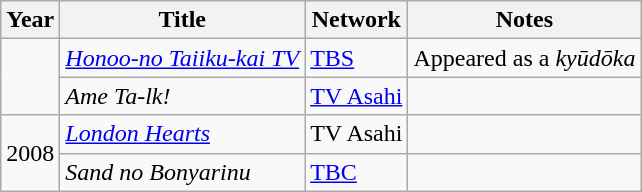<table class="wikitable">
<tr>
<th>Year</th>
<th>Title</th>
<th>Network</th>
<th>Notes</th>
</tr>
<tr>
<td rowspan="2"></td>
<td><em><a href='#'>Honoo-no Taiiku-kai TV</a></em></td>
<td><a href='#'>TBS</a></td>
<td>Appeared as a <em>kyūdōka</em></td>
</tr>
<tr>
<td><em>Ame Ta-lk!</em></td>
<td><a href='#'>TV Asahi</a></td>
<td></td>
</tr>
<tr>
<td rowspan="2">2008</td>
<td><em><a href='#'>London Hearts</a></em></td>
<td>TV Asahi</td>
<td></td>
</tr>
<tr>
<td><em>Sand no Bonyarinu</em></td>
<td><a href='#'>TBC</a></td>
<td></td>
</tr>
</table>
